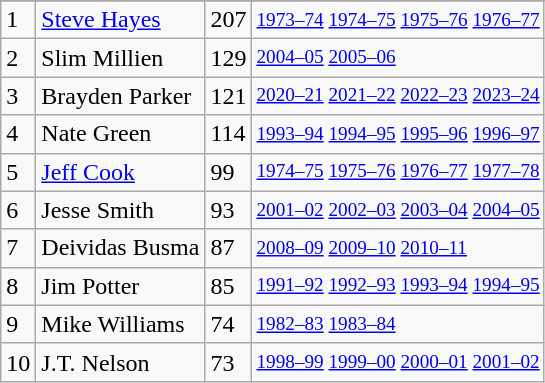<table class="wikitable">
<tr>
</tr>
<tr>
<td>1</td>
<td><a href='#'>Steve Hayes</a></td>
<td>207</td>
<td style="font-size:80%;"><a href='#'>1973–74</a> <a href='#'>1974–75</a> <a href='#'>1975–76</a> <a href='#'>1976–77</a></td>
</tr>
<tr>
<td>2</td>
<td>Slim Millien</td>
<td>129</td>
<td style="font-size:80%;"><a href='#'>2004–05</a> <a href='#'>2005–06</a></td>
</tr>
<tr>
<td>3</td>
<td>Brayden Parker</td>
<td>121</td>
<td style="font-size:80%;"><a href='#'>2020–21</a> <a href='#'>2021–22</a> <a href='#'>2022–23</a> <a href='#'>2023–24</a></td>
</tr>
<tr>
<td>4</td>
<td>Nate Green</td>
<td>114</td>
<td style="font-size:80%;"><a href='#'>1993–94</a> <a href='#'>1994–95</a> <a href='#'>1995–96</a> <a href='#'>1996–97</a></td>
</tr>
<tr>
<td>5</td>
<td><a href='#'>Jeff Cook</a></td>
<td>99</td>
<td style="font-size:80%;"><a href='#'>1974–75</a> <a href='#'>1975–76</a> <a href='#'>1976–77</a> <a href='#'>1977–78</a></td>
</tr>
<tr>
<td>6</td>
<td>Jesse Smith</td>
<td>93</td>
<td style="font-size:80%;"><a href='#'>2001–02</a> <a href='#'>2002–03</a> <a href='#'>2003–04</a> <a href='#'>2004–05</a></td>
</tr>
<tr>
<td>7</td>
<td>Deividas Busma</td>
<td>87</td>
<td style="font-size:80%;"><a href='#'>2008–09</a> <a href='#'>2009–10</a> <a href='#'>2010–11</a></td>
</tr>
<tr>
<td>8</td>
<td>Jim Potter</td>
<td>85</td>
<td style="font-size:80%;"><a href='#'>1991–92</a> <a href='#'>1992–93</a> <a href='#'>1993–94</a> <a href='#'>1994–95</a></td>
</tr>
<tr>
<td>9</td>
<td>Mike Williams</td>
<td>74</td>
<td style="font-size:80%;"><a href='#'>1982–83</a> <a href='#'>1983–84</a></td>
</tr>
<tr>
<td>10</td>
<td>J.T. Nelson</td>
<td>73</td>
<td style="font-size:80%;"><a href='#'>1998–99</a> <a href='#'>1999–00</a> <a href='#'>2000–01</a> <a href='#'>2001–02</a></td>
</tr>
</table>
